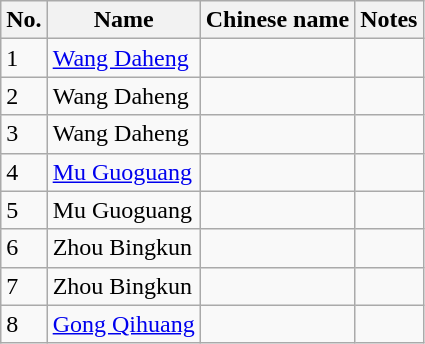<table class="wikitable">
<tr>
<th>No.</th>
<th>Name</th>
<th>Chinese name</th>
<th>Notes</th>
</tr>
<tr>
<td>1</td>
<td><a href='#'>Wang Daheng</a></td>
<td></td>
<td></td>
</tr>
<tr>
<td>2</td>
<td>Wang Daheng</td>
<td></td>
<td></td>
</tr>
<tr>
<td>3</td>
<td>Wang Daheng</td>
<td></td>
<td></td>
</tr>
<tr>
<td>4</td>
<td><a href='#'>Mu Guoguang</a></td>
<td></td>
<td></td>
</tr>
<tr>
<td>5</td>
<td>Mu Guoguang</td>
<td></td>
<td></td>
</tr>
<tr>
<td>6</td>
<td>Zhou Bingkun</td>
<td></td>
<td></td>
</tr>
<tr>
<td>7</td>
<td>Zhou Bingkun</td>
<td></td>
<td></td>
</tr>
<tr>
<td>8</td>
<td><a href='#'>Gong Qihuang</a></td>
<td></td>
<td></td>
</tr>
</table>
